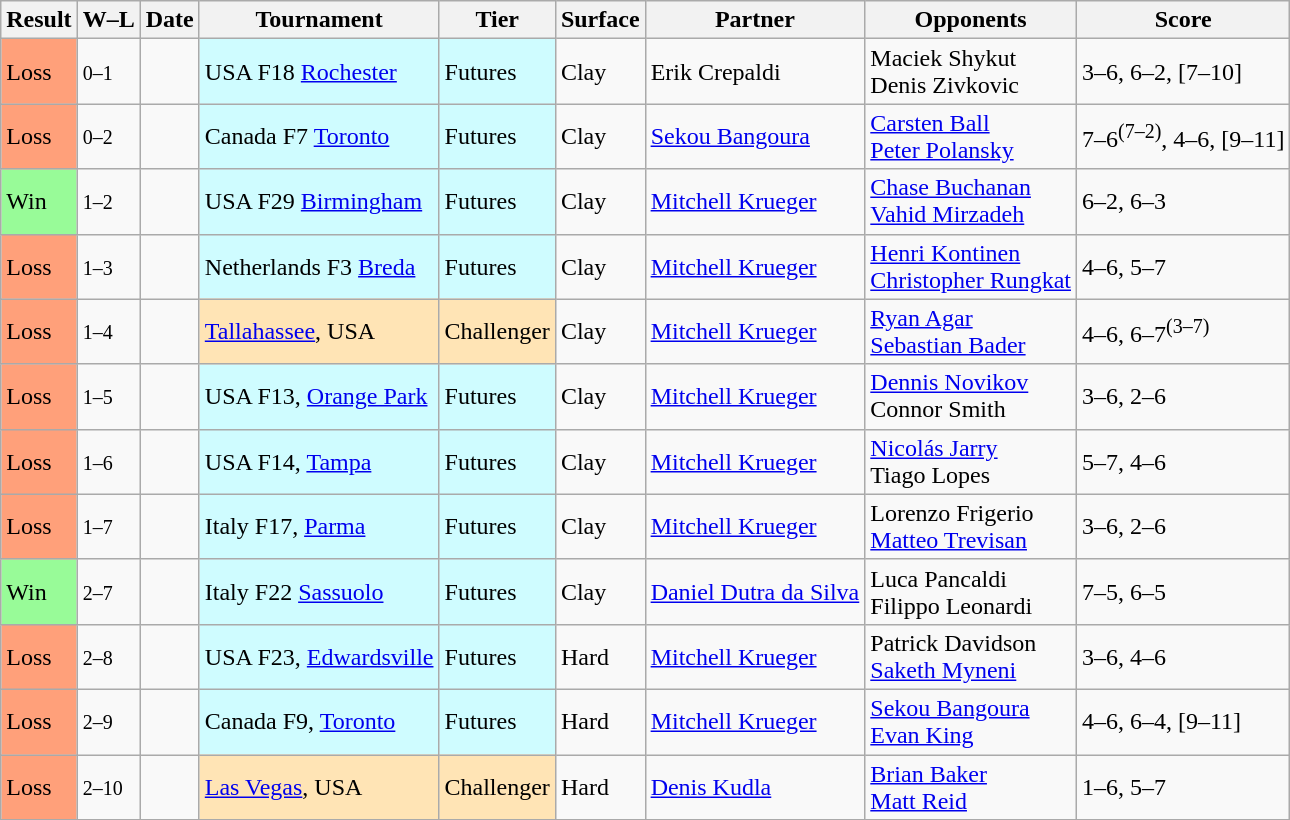<table class="sortable wikitable">
<tr>
<th>Result</th>
<th class="unsortable">W–L</th>
<th>Date</th>
<th>Tournament</th>
<th>Tier</th>
<th>Surface</th>
<th>Partner</th>
<th>Opponents</th>
<th class="unsortable">Score</th>
</tr>
<tr>
<td bgcolor=FFA07A>Loss</td>
<td><small>0–1</small></td>
<td></td>
<td style="background:#cffcff;">USA F18 <a href='#'>Rochester</a></td>
<td style="background:#cffcff;">Futures</td>
<td>Clay</td>
<td> Erik Crepaldi</td>
<td> Maciek Shykut <br> Denis Zivkovic</td>
<td>3–6, 6–2, [7–10]</td>
</tr>
<tr>
<td bgcolor=FFA07A>Loss</td>
<td><small>0–2</small></td>
<td></td>
<td style="background:#cffcff;">Canada F7 <a href='#'>Toronto</a></td>
<td style="background:#cffcff;">Futures</td>
<td>Clay</td>
<td> <a href='#'>Sekou Bangoura</a></td>
<td> <a href='#'>Carsten Ball</a> <br> <a href='#'>Peter Polansky</a></td>
<td>7–6<sup>(7–2)</sup>, 4–6, [9–11]</td>
</tr>
<tr>
<td bgcolor=98FB98>Win</td>
<td><small>1–2</small></td>
<td></td>
<td style="background:#cffcff;">USA F29 <a href='#'>Birmingham</a></td>
<td style="background:#cffcff;">Futures</td>
<td>Clay</td>
<td> <a href='#'>Mitchell Krueger</a></td>
<td> <a href='#'>Chase Buchanan</a> <br> <a href='#'>Vahid Mirzadeh</a></td>
<td>6–2, 6–3</td>
</tr>
<tr>
<td bgcolor=FFA07A>Loss</td>
<td><small>1–3</small></td>
<td></td>
<td style="background:#cffcff;">Netherlands F3 <a href='#'>Breda</a></td>
<td style="background:#cffcff;">Futures</td>
<td>Clay</td>
<td> <a href='#'>Mitchell Krueger</a></td>
<td> <a href='#'>Henri Kontinen</a> <br> <a href='#'>Christopher Rungkat</a></td>
<td>4–6, 5–7</td>
</tr>
<tr>
<td bgcolor=FFA07A>Loss</td>
<td><small>1–4</small></td>
<td><a href='#'></a></td>
<td style="background:moccasin;"><a href='#'>Tallahassee</a>, USA</td>
<td style="background:moccasin;">Challenger</td>
<td>Clay</td>
<td> <a href='#'>Mitchell Krueger</a></td>
<td> <a href='#'>Ryan Agar</a> <br> <a href='#'>Sebastian Bader</a></td>
<td>4–6, 6–7<sup>(3–7)</sup></td>
</tr>
<tr>
<td bgcolor=FFA07A>Loss</td>
<td><small>1–5</small></td>
<td></td>
<td style="background:#cffcff;">USA F13, <a href='#'>Orange Park</a></td>
<td style="background:#cffcff;">Futures</td>
<td>Clay</td>
<td> <a href='#'>Mitchell Krueger</a></td>
<td> <a href='#'>Dennis Novikov</a> <br> Connor Smith</td>
<td>3–6, 2–6</td>
</tr>
<tr>
<td bgcolor=FFA07A>Loss</td>
<td><small>1–6</small></td>
<td></td>
<td style="background:#cffcff;">USA F14, <a href='#'>Tampa</a></td>
<td style="background:#cffcff;">Futures</td>
<td>Clay</td>
<td> <a href='#'>Mitchell Krueger</a></td>
<td> <a href='#'>Nicolás Jarry</a> <br> Tiago Lopes</td>
<td>5–7, 4–6</td>
</tr>
<tr>
<td bgcolor=FFA07A>Loss</td>
<td><small>1–7</small></td>
<td></td>
<td style="background:#cffcff;">Italy F17, <a href='#'>Parma</a></td>
<td style="background:#cffcff;">Futures</td>
<td>Clay</td>
<td> <a href='#'>Mitchell Krueger</a></td>
<td> Lorenzo Frigerio <br> <a href='#'>Matteo Trevisan</a></td>
<td>3–6, 2–6</td>
</tr>
<tr>
<td bgcolor=98FB98>Win</td>
<td><small>2–7</small></td>
<td></td>
<td style="background:#cffcff;">Italy F22 <a href='#'>Sassuolo</a></td>
<td style="background:#cffcff;">Futures</td>
<td>Clay</td>
<td> <a href='#'>Daniel Dutra da Silva</a></td>
<td> Luca Pancaldi <br> Filippo Leonardi</td>
<td>7–5, 6–5</td>
</tr>
<tr>
<td bgcolor=FFA07A>Loss</td>
<td><small>2–8</small></td>
<td></td>
<td style="background:#cffcff;">USA F23, <a href='#'>Edwardsville</a></td>
<td style="background:#cffcff;">Futures</td>
<td>Hard</td>
<td> <a href='#'>Mitchell Krueger</a></td>
<td> Patrick Davidson <br> <a href='#'>Saketh Myneni</a></td>
<td>3–6, 4–6</td>
</tr>
<tr>
<td bgcolor=FFA07A>Loss</td>
<td><small>2–9</small></td>
<td></td>
<td style="background:#cffcff;">Canada F9, <a href='#'>Toronto</a></td>
<td style="background:#cffcff;">Futures</td>
<td>Hard</td>
<td> <a href='#'>Mitchell Krueger</a></td>
<td> <a href='#'>Sekou Bangoura</a> <br> <a href='#'>Evan King</a></td>
<td>4–6, 6–4, [9–11]</td>
</tr>
<tr>
<td bgcolor=FFA07A>Loss</td>
<td><small>2–10</small></td>
<td><a href='#'></a></td>
<td style="background:moccasin;"><a href='#'>Las Vegas</a>, USA</td>
<td style="background:moccasin;">Challenger</td>
<td>Hard</td>
<td> <a href='#'>Denis Kudla</a></td>
<td> <a href='#'>Brian Baker</a> <br> <a href='#'>Matt Reid</a></td>
<td>1–6, 5–7</td>
</tr>
<tr>
</tr>
</table>
